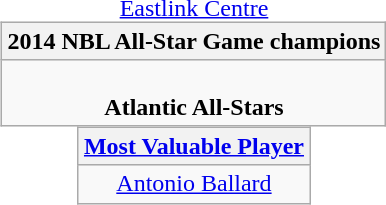<table style="width:100%;">
<tr>
<td style="vertical-align:top; width:33%;"><br>











</td>
<td style="width:33%; vertical-align:top; text-align:center;"><br>
<br>
<a href='#'>Eastlink Centre</a>
<table class=wikitable style="text-align:center; margin:auto">
<tr>
<th>2014 NBL All-Star Game champions</th>
</tr>
<tr>
<td><br> <strong>Atlantic All-Stars</strong></td>
</tr>
</table>
<table class=wikitable style="text-align:center; margin:auto">
<tr>
<th><a href='#'>Most Valuable Player</a></th>
</tr>
<tr>
<td> <a href='#'>Antonio Ballard</a></td>
</tr>
</table>
</td>
<td style="vertical-align:top; width:33%; text-align:center;"><br>











</td>
</tr>
</table>
